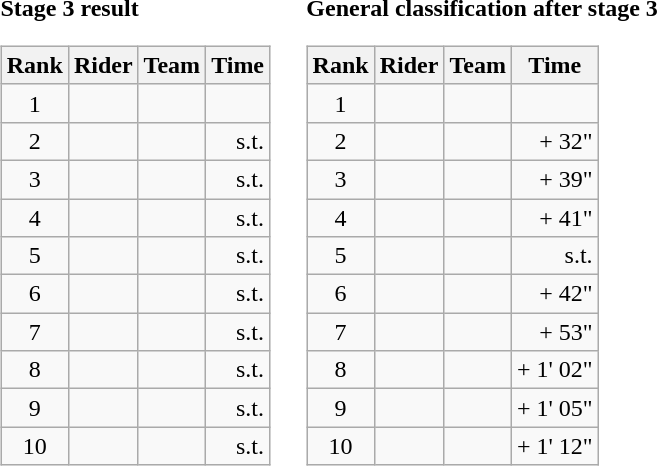<table>
<tr>
<td><strong>Stage 3 result</strong><br><table class="wikitable">
<tr>
<th scope="col">Rank</th>
<th scope="col">Rider</th>
<th scope="col">Team</th>
<th scope="col">Time</th>
</tr>
<tr>
<td style="text-align:center;">1</td>
<td></td>
<td></td>
<td style="text-align:right;"></td>
</tr>
<tr>
<td style="text-align:center;">2</td>
<td></td>
<td></td>
<td style="text-align:right;">s.t.</td>
</tr>
<tr>
<td style="text-align:center;">3</td>
<td></td>
<td></td>
<td style="text-align:right;">s.t.</td>
</tr>
<tr>
<td style="text-align:center;">4</td>
<td></td>
<td></td>
<td style="text-align:right;">s.t.</td>
</tr>
<tr>
<td style="text-align:center;">5</td>
<td></td>
<td></td>
<td style="text-align:right;">s.t.</td>
</tr>
<tr>
<td style="text-align:center;">6</td>
<td></td>
<td></td>
<td style="text-align:right;">s.t.</td>
</tr>
<tr>
<td style="text-align:center;">7</td>
<td></td>
<td></td>
<td style="text-align:right;">s.t.</td>
</tr>
<tr>
<td style="text-align:center;">8</td>
<td></td>
<td></td>
<td style="text-align:right;">s.t.</td>
</tr>
<tr>
<td style="text-align:center;">9</td>
<td></td>
<td></td>
<td style="text-align:right;">s.t.</td>
</tr>
<tr>
<td style="text-align:center;">10</td>
<td></td>
<td></td>
<td style="text-align:right;">s.t.</td>
</tr>
</table>
</td>
<td></td>
<td><strong>General classification after stage 3</strong><br><table class="wikitable">
<tr>
<th scope="col">Rank</th>
<th scope="col">Rider</th>
<th scope="col">Team</th>
<th scope="col">Time</th>
</tr>
<tr>
<td style="text-align:center;">1</td>
<td></td>
<td></td>
<td style="text-align:right;"></td>
</tr>
<tr>
<td style="text-align:center;">2</td>
<td></td>
<td></td>
<td style="text-align:right;">+ 32"</td>
</tr>
<tr>
<td style="text-align:center;">3</td>
<td></td>
<td></td>
<td style="text-align:right;">+ 39"</td>
</tr>
<tr>
<td style="text-align:center;">4</td>
<td></td>
<td></td>
<td style="text-align:right;">+ 41"</td>
</tr>
<tr>
<td style="text-align:center;">5</td>
<td></td>
<td></td>
<td style="text-align:right;">s.t.</td>
</tr>
<tr>
<td style="text-align:center;">6</td>
<td></td>
<td></td>
<td style="text-align:right;">+ 42"</td>
</tr>
<tr>
<td style="text-align:center;">7</td>
<td></td>
<td></td>
<td style="text-align:right;">+ 53"</td>
</tr>
<tr>
<td style="text-align:center;">8</td>
<td></td>
<td></td>
<td style="text-align:right;">+ 1' 02"</td>
</tr>
<tr>
<td style="text-align:center;">9</td>
<td></td>
<td></td>
<td style="text-align:right;">+ 1' 05"</td>
</tr>
<tr>
<td style="text-align:center;">10</td>
<td></td>
<td></td>
<td style="text-align:right;">+ 1' 12"</td>
</tr>
</table>
</td>
</tr>
</table>
